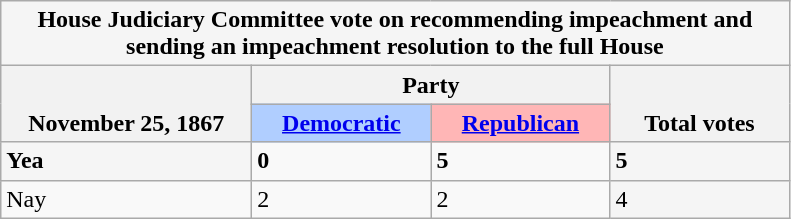<table class="wikitable">
<tr>
<th colspan=7 style="background:#f5f5f5">House Judiciary Committee vote on recommending impeachment and sending an impeachment resolution to the full House</th>
</tr>
<tr style="vertical-align:bottom;">
<th rowspan=2>November 25, 1867</th>
<th colspan=2>Party</th>
<th rowspan=2>Total votes</th>
</tr>
<tr style="vertical-align:bottom;">
<th style="background:#b0ceff;"><a href='#'>Democratic</a></th>
<th style="background:#ffb6b6;"><a href='#'>Republican</a></th>
</tr>
<tr>
<td style="width: 10em; background:#F5F5F5"><strong>Yea</strong></td>
<td style="width: 7em;"><strong>0</strong></td>
<td style="width: 7em;"><strong>5</strong></td>
<td style="width: 7em; background:#F5F5F5"><strong>5</strong></td>
</tr>
<tr>
<td style="width: 10em; style="background:#F5F5F5">Nay</td>
<td style="width: 7em;">2</td>
<td style="width: 7em;">2</td>
<td style="background:#F5F5F5">4</td>
</tr>
</table>
